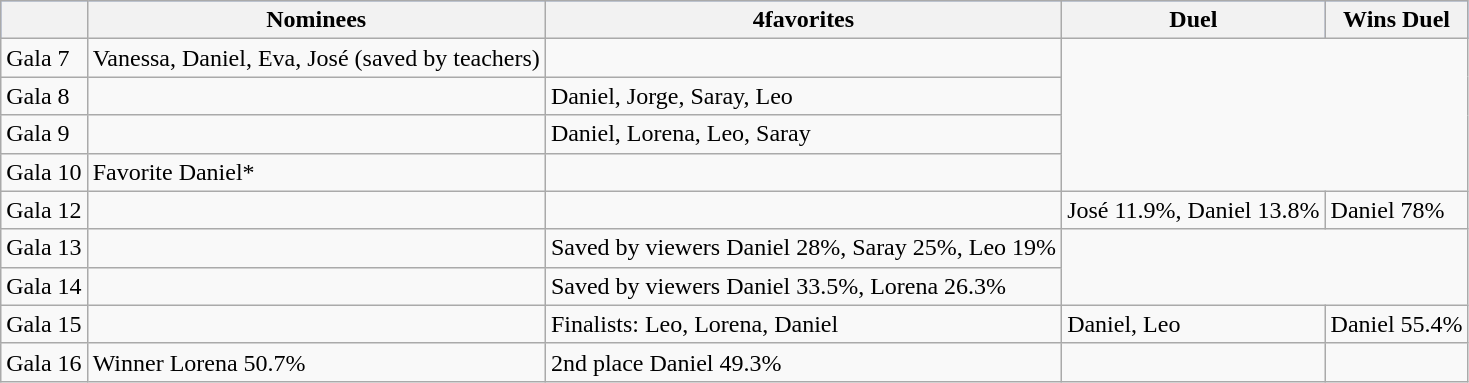<table class="wikitable">
<tr style="BACKGROUND:#69f;">
<th></th>
<th>Nominees</th>
<th>4favorites</th>
<th>Duel</th>
<th>Wins Duel</th>
</tr>
<tr>
<td>Gala 7</td>
<td>Vanessa, Daniel, Eva, José (saved by teachers)</td>
<td></td>
</tr>
<tr>
<td>Gala 8</td>
<td></td>
<td>Daniel, Jorge, Saray, Leo</td>
</tr>
<tr>
<td>Gala 9</td>
<td></td>
<td>Daniel, Lorena, Leo, Saray</td>
</tr>
<tr>
<td>Gala 10</td>
<td>Favorite Daniel*</td>
<td></td>
</tr>
<tr>
<td>Gala 12</td>
<td></td>
<td></td>
<td>José 11.9%, Daniel 13.8%</td>
<td>Daniel 78%</td>
</tr>
<tr>
<td>Gala 13</td>
<td></td>
<td>Saved by viewers Daniel 28%, Saray 25%, Leo 19%</td>
</tr>
<tr>
<td>Gala 14</td>
<td></td>
<td>Saved by viewers Daniel 33.5%, Lorena 26.3%</td>
</tr>
<tr>
<td>Gala 15</td>
<td></td>
<td>Finalists: Leo, Lorena, Daniel</td>
<td>Daniel, Leo</td>
<td>Daniel 55.4%</td>
</tr>
<tr>
<td>Gala 16</td>
<td>Winner Lorena 50.7%</td>
<td>2nd place Daniel 49.3%</td>
<td></td>
</tr>
</table>
